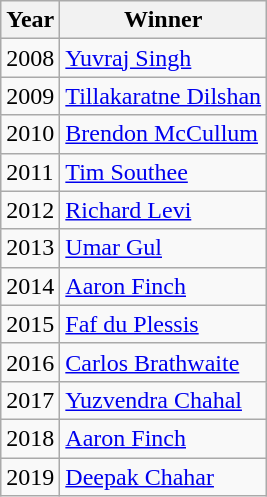<table class="wikitable">
<tr>
<th>Year</th>
<th>Winner</th>
</tr>
<tr>
<td>2008</td>
<td> <a href='#'>Yuvraj Singh</a></td>
</tr>
<tr>
<td>2009</td>
<td> <a href='#'>Tillakaratne Dilshan</a></td>
</tr>
<tr>
<td>2010</td>
<td> <a href='#'>Brendon McCullum</a></td>
</tr>
<tr>
<td>2011</td>
<td> <a href='#'>Tim Southee</a></td>
</tr>
<tr>
<td>2012</td>
<td> <a href='#'>Richard Levi</a></td>
</tr>
<tr>
<td>2013</td>
<td> <a href='#'>Umar Gul</a></td>
</tr>
<tr>
<td>2014</td>
<td> <a href='#'>Aaron Finch</a></td>
</tr>
<tr>
<td>2015</td>
<td> <a href='#'>Faf du Plessis</a></td>
</tr>
<tr>
<td>2016</td>
<td> <a href='#'>Carlos Brathwaite</a></td>
</tr>
<tr>
<td>2017</td>
<td> <a href='#'>Yuzvendra Chahal</a></td>
</tr>
<tr>
<td>2018</td>
<td> <a href='#'>Aaron Finch</a></td>
</tr>
<tr>
<td>2019</td>
<td> <a href='#'>Deepak Chahar</a></td>
</tr>
</table>
